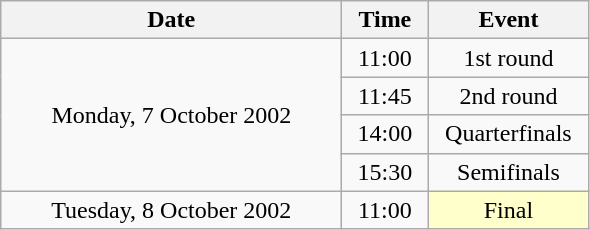<table class = "wikitable" style="text-align:center;">
<tr>
<th width=220>Date</th>
<th width=50>Time</th>
<th width=100>Event</th>
</tr>
<tr>
<td rowspan=4>Monday, 7 October 2002</td>
<td>11:00</td>
<td>1st round</td>
</tr>
<tr>
<td>11:45</td>
<td>2nd round</td>
</tr>
<tr>
<td>14:00</td>
<td>Quarterfinals</td>
</tr>
<tr>
<td>15:30</td>
<td>Semifinals</td>
</tr>
<tr>
<td>Tuesday, 8 October 2002</td>
<td>11:00</td>
<td bgcolor=ffffcc>Final</td>
</tr>
</table>
